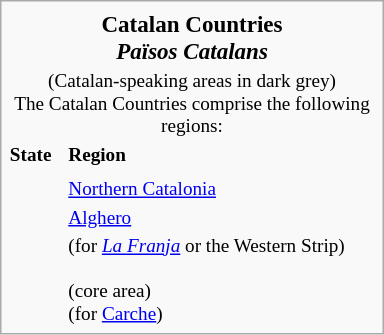<table class="infobox" style="width: 20em; text-align: left; font-size: 80%;">
<tr>
<th colspan="2" style="text-align:center; font-size: larger;">Catalan Countries<br><em>Països Catalans</em></th>
</tr>
<tr>
<td colspan="2" style="text-align:center;">(Catalan-speaking areas in dark grey)<br>The Catalan Countries comprise the following regions:</td>
</tr>
<tr>
<th>State</th>
<th>Region</th>
</tr>
<tr>
<td></td>
<td></td>
</tr>
<tr>
<td></td>
<td> <a href='#'>Northern Catalonia</a></td>
</tr>
<tr>
<td></td>
<td> <a href='#'>Alghero</a></td>
</tr>
<tr>
<td></td>
<td> (for <em><a href='#'>La Franja</a></em> or the Western Strip)<br><br> (core area)<br> (for <a href='#'>Carche</a>)<br></td>
</tr>
</table>
